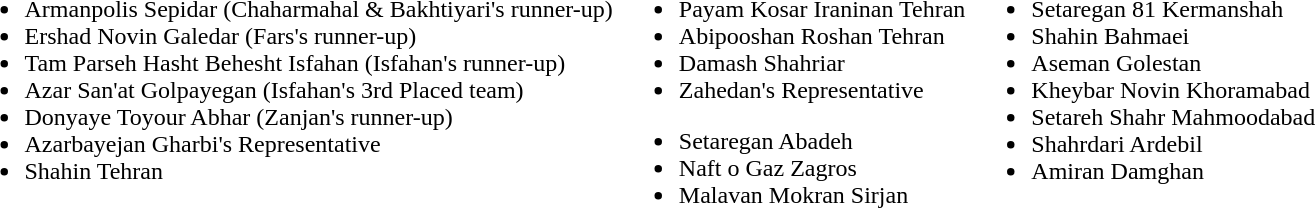<table>
<tr style="vertical-align: top;">
<td><br><ul><li>Armanpolis Sepidar (Chaharmahal & Bakhtiyari's runner-up)</li><li>Ershad Novin Galedar (Fars's runner-up)</li><li>Tam Parseh Hasht Behesht Isfahan (Isfahan's runner-up)</li><li>Azar San'at Golpayegan (Isfahan's 3rd Placed team)</li><li>Donyaye Toyour Abhar (Zanjan's runner-up)</li><li>Azarbayejan Gharbi's Representative</li><li>Shahin Tehran</li></ul></td>
<td><br><ul><li>Payam Kosar Iraninan Tehran</li><li>Abipooshan Roshan Tehran</li><li>Damash Shahriar</li><li>Zahedan's Representative</li></ul><ul><li>Setaregan Abadeh</li><li>Naft o Gaz Zagros</li><li>Malavan Mokran Sirjan</li></ul></td>
<td><br><ul><li>Setaregan 81 Kermanshah</li><li>Shahin Bahmaei</li><li>Aseman Golestan</li><li>Kheybar Novin Khoramabad</li><li>Setareh Shahr Mahmoodabad</li><li>Shahrdari Ardebil</li><li>Amiran Damghan</li></ul></td>
</tr>
</table>
